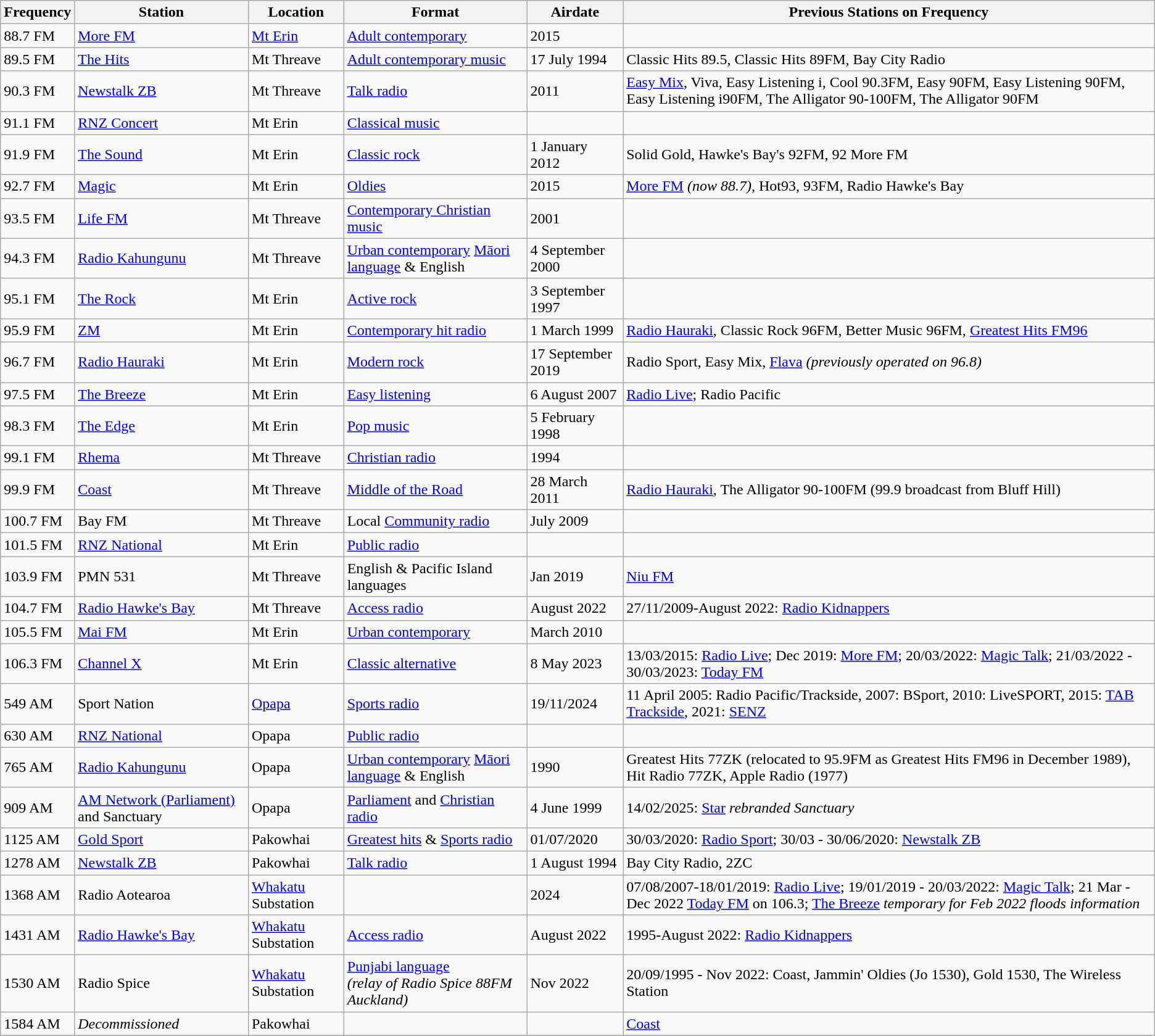<table class="wikitable sortable">
<tr>
<th scope="col">Frequency</th>
<th scope="col">Station</th>
<th scope="col">Location</th>
<th scope="col">Format</th>
<th scope="col">Airdate</th>
<th scope="col">Previous Stations on Frequency</th>
</tr>
<tr>
<td>88.7 FM</td>
<td><a href='#'>More FM</a></td>
<td><a href='#'>Mt Erin</a></td>
<td><a href='#'>Adult contemporary</a></td>
<td>2015</td>
<td></td>
</tr>
<tr>
<td>89.5 FM</td>
<td><a href='#'>The Hits</a></td>
<td>Mt Threave</td>
<td><a href='#'>Adult contemporary music</a></td>
<td>17 July 1994</td>
<td>Classic Hits 89.5, Classic Hits 89FM, Bay City Radio</td>
</tr>
<tr>
<td>90.3 FM</td>
<td><a href='#'>Newstalk ZB</a></td>
<td>Mt Threave</td>
<td><a href='#'>Talk radio</a></td>
<td>2011</td>
<td><a href='#'>Easy Mix</a>, Viva, Easy Listening i, Cool 90.3FM, Easy 90FM, Easy Listening 90FM, Easy Listening i90FM, The Alligator 90-100FM, The Alligator 90FM</td>
</tr>
<tr>
<td>91.1 FM</td>
<td><a href='#'>RNZ Concert</a></td>
<td>Mt Erin</td>
<td><a href='#'>Classical music</a></td>
<td></td>
<td></td>
</tr>
<tr>
<td>91.9 FM</td>
<td><a href='#'>The Sound</a></td>
<td>Mt Erin</td>
<td><a href='#'>Classic rock</a></td>
<td>1 January 2012</td>
<td>Solid Gold, Hawke's Bay's 92FM, 92 More FM</td>
</tr>
<tr>
<td>92.7 FM</td>
<td><a href='#'>Magic</a></td>
<td>Mt Erin</td>
<td><a href='#'>Oldies</a></td>
<td>2015</td>
<td><a href='#'>More FM</a> <em>(now 88.7)</em>, Hot93, 93FM, Radio Hawke's Bay</td>
</tr>
<tr>
<td>93.5 FM</td>
<td><a href='#'>Life FM</a></td>
<td>Mt Threave</td>
<td><a href='#'>Contemporary Christian music</a></td>
<td>2001</td>
<td></td>
</tr>
<tr>
<td>94.3 FM</td>
<td><a href='#'>Radio Kahungunu</a></td>
<td>Mt Threave</td>
<td><a href='#'>Urban contemporary</a> <a href='#'>Māori language</a> & English</td>
<td>4 September 2000</td>
<td></td>
</tr>
<tr>
<td>95.1 FM</td>
<td><a href='#'>The Rock</a></td>
<td>Mt Erin</td>
<td><a href='#'>Active rock</a></td>
<td>3 September 1997</td>
<td></td>
</tr>
<tr>
<td>95.9 FM</td>
<td><a href='#'>ZM</a></td>
<td>Mt Erin</td>
<td><a href='#'>Contemporary hit radio</a></td>
<td>1 March 1999</td>
<td><a href='#'>Radio Hauraki</a>, Classic Rock 96FM, Better Music 96FM,  <a href='#'>Greatest Hits FM96</a></td>
</tr>
<tr>
<td>96.7 FM</td>
<td><a href='#'>Radio Hauraki</a></td>
<td>Mt Erin</td>
<td><a href='#'>Modern rock</a></td>
<td>17 September 2019</td>
<td>Radio Sport, Easy Mix, <a href='#'>Flava</a> <em>(previously operated on 96.8)</em></td>
</tr>
<tr>
<td>97.5 FM</td>
<td><a href='#'>The Breeze</a></td>
<td>Mt Erin</td>
<td><a href='#'>Easy listening</a></td>
<td>6 August 2007</td>
<td><a href='#'>Radio Live</a>; Radio Pacific</td>
</tr>
<tr>
<td>98.3 FM</td>
<td><a href='#'>The Edge</a></td>
<td>Mt Erin</td>
<td><a href='#'>Pop music</a></td>
<td>5 February 1998</td>
<td></td>
</tr>
<tr>
<td>99.1 FM</td>
<td><a href='#'>Rhema</a></td>
<td>Mt Threave</td>
<td><a href='#'>Christian radio</a></td>
<td>1994</td>
<td></td>
</tr>
<tr>
<td>99.9 FM</td>
<td><a href='#'>Coast</a></td>
<td>Mt Threave</td>
<td><a href='#'>Middle of the Road</a></td>
<td>28 March 2011</td>
<td><a href='#'>Radio Hauraki</a>, The Alligator 90-100FM (99.9 broadcast from Bluff Hill)</td>
</tr>
<tr>
<td>100.7 FM</td>
<td>Bay FM</td>
<td>Mt Threave</td>
<td>Local <a href='#'>Community radio</a></td>
<td>July 2009</td>
<td></td>
</tr>
<tr>
<td>101.5 FM</td>
<td><a href='#'>RNZ National</a></td>
<td>Mt Erin</td>
<td><a href='#'>Public radio</a></td>
<td></td>
<td></td>
</tr>
<tr>
<td>103.9 FM</td>
<td>PMN 531</td>
<td>Mt Threave</td>
<td>English & Pacific Island languages</td>
<td>Jan 2019</td>
<td><a href='#'>Niu FM</a></td>
</tr>
<tr>
<td>104.7 FM</td>
<td><a href='#'>Radio Hawke's Bay</a></td>
<td>Mt Threave</td>
<td><a href='#'>Access radio</a></td>
<td>August 2022</td>
<td>27/11/2009-August 2022: <a href='#'>Radio Kidnappers</a></td>
</tr>
<tr>
<td>105.5 FM</td>
<td><a href='#'>Mai FM</a></td>
<td>Mt Erin</td>
<td><a href='#'>Urban contemporary</a></td>
<td>March 2010</td>
<td></td>
</tr>
<tr>
<td>106.3 FM</td>
<td><a href='#'>Channel X</a></td>
<td>Mt Erin</td>
<td><a href='#'>Classic alternative</a></td>
<td>8 May 2023</td>
<td>13/03/2015: <a href='#'>Radio Live</a>; Dec 2019: <a href='#'>More FM</a>; 20/03/2022: <a href='#'>Magic Talk</a>; 21/03/2022 - 30/03/2023: <a href='#'>Today FM</a></td>
</tr>
<tr>
<td>549 AM</td>
<td>Sport Nation</td>
<td><a href='#'>Opapa</a></td>
<td><a href='#'>Sports radio</a></td>
<td>19/11/2024</td>
<td>11 April 2005: Radio Pacific/Trackside, 2007: BSport, 2010: LiveSPORT, 2015: <a href='#'>TAB Trackside</a>, 2021: <a href='#'>SENZ</a></td>
</tr>
<tr>
<td>630 AM</td>
<td><a href='#'>RNZ National</a></td>
<td>Opapa</td>
<td><a href='#'>Public radio</a></td>
<td></td>
<td></td>
</tr>
<tr>
<td>765 AM</td>
<td><a href='#'>Radio Kahungunu</a></td>
<td>Opapa</td>
<td><a href='#'>Urban contemporary</a> <a href='#'>Māori language</a> & English</td>
<td>1990</td>
<td>Greatest Hits 77ZK (relocated to 95.9FM as Greatest Hits FM96 in December 1989), Hit Radio 77ZK, Apple Radio (1977)</td>
</tr>
<tr>
<td>909 AM</td>
<td><a href='#'>AM Network (Parliament)</a> and Sanctuary</td>
<td>Opapa</td>
<td><a href='#'>Parliament</a> and <a href='#'>Christian radio</a></td>
<td>4 June 1999</td>
<td>14/02/2025: <a href='#'>Star</a> <em>rebranded Sanctuary</em></td>
</tr>
<tr>
<td>1125 AM</td>
<td><a href='#'>Gold Sport</a></td>
<td>Pakowhai</td>
<td><a href='#'>Greatest hits</a> & <a href='#'>Sports radio</a></td>
<td>01/07/2020</td>
<td>30/03/2020: <a href='#'>Radio Sport</a>; 30/03 - 30/06/2020: <a href='#'>Newstalk ZB</a></td>
</tr>
<tr>
<td>1278 AM</td>
<td><a href='#'>Newstalk ZB</a></td>
<td>Pakowhai</td>
<td><a href='#'>Talk radio</a></td>
<td>1 August 1994</td>
<td>Bay City Radio, 2ZC</td>
</tr>
<tr>
<td>1368 AM</td>
<td>Radio Aotearoa</td>
<td><a href='#'>Whakatu</a> Substation</td>
<td></td>
<td>2024</td>
<td>07/08/2007-18/01/2019: <a href='#'>Radio Live</a>; 19/01/2019 - 20/03/2022: <a href='#'>Magic Talk</a>; 21 Mar - Dec 2022 <a href='#'>Today FM</a> on 106.3; <a href='#'>The Breeze</a> <em>temporary for Feb 2022 floods information</em></td>
</tr>
<tr>
<td>1431 AM</td>
<td><a href='#'>Radio Hawke's Bay</a></td>
<td><a href='#'>Whakatu</a> Substation</td>
<td><a href='#'>Access radio</a></td>
<td>August 2022</td>
<td>1995-August 2022: <a href='#'>Radio Kidnappers</a></td>
</tr>
<tr>
<td>1530 AM</td>
<td>Radio Spice</td>
<td><a href='#'>Whakatu</a> Substation</td>
<td><a href='#'>Punjabi language</a> <br> <em>(relay of Radio Spice 88FM Auckland)</em></td>
<td>Nov 2022</td>
<td>20/09/1995 - Nov 2022: Coast, Jammin' Oldies (Jo 1530), Gold 1530, The Wireless Station</td>
</tr>
<tr>
<td>1584 AM</td>
<td><em>Decommissioned</em></td>
<td>Pakowhai</td>
<td></td>
<td></td>
<td><a href='#'>Coast</a></td>
</tr>
<tr>
</tr>
</table>
